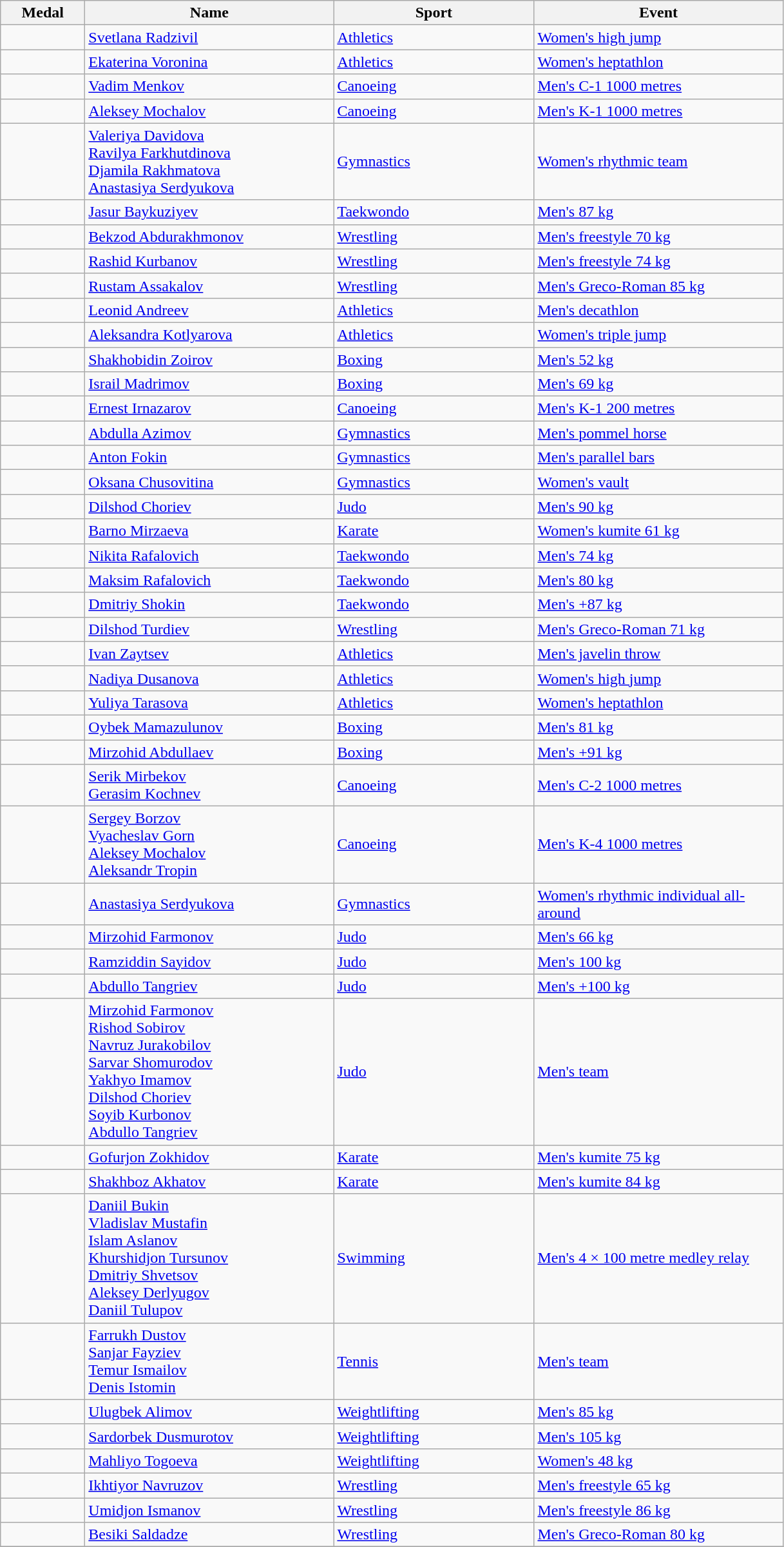<table class="wikitable sortable" style="font-size:100%">
<tr>
<th width="80">Medal</th>
<th width="250">Name</th>
<th width="200">Sport</th>
<th width="250">Event</th>
</tr>
<tr>
<td></td>
<td><a href='#'>Svetlana Radzivil</a></td>
<td><a href='#'>Athletics</a></td>
<td><a href='#'>Women's high jump</a></td>
</tr>
<tr>
<td></td>
<td><a href='#'>Ekaterina Voronina</a></td>
<td><a href='#'>Athletics</a></td>
<td><a href='#'>Women's heptathlon</a></td>
</tr>
<tr>
<td></td>
<td><a href='#'>Vadim Menkov</a></td>
<td><a href='#'>Canoeing</a></td>
<td><a href='#'>Men's C-1 1000 metres</a></td>
</tr>
<tr>
<td></td>
<td><a href='#'>Aleksey Mochalov</a></td>
<td><a href='#'>Canoeing</a></td>
<td><a href='#'>Men's K-1 1000 metres</a></td>
</tr>
<tr>
<td></td>
<td><a href='#'>Valeriya Davidova</a><br><a href='#'>Ravilya Farkhutdinova</a><br><a href='#'>Djamila Rakhmatova</a><br><a href='#'>Anastasiya Serdyukova</a></td>
<td><a href='#'>Gymnastics</a></td>
<td><a href='#'>Women's rhythmic team</a></td>
</tr>
<tr>
<td></td>
<td><a href='#'>Jasur Baykuziyev</a></td>
<td><a href='#'>Taekwondo</a></td>
<td><a href='#'>Men's 87 kg</a></td>
</tr>
<tr>
<td></td>
<td><a href='#'>Bekzod Abdurakhmonov</a></td>
<td><a href='#'>Wrestling</a></td>
<td><a href='#'>Men's freestyle 70 kg</a></td>
</tr>
<tr>
<td></td>
<td><a href='#'>Rashid Kurbanov</a></td>
<td><a href='#'>Wrestling</a></td>
<td><a href='#'>Men's freestyle 74 kg</a></td>
</tr>
<tr>
<td></td>
<td><a href='#'>Rustam Assakalov</a></td>
<td><a href='#'>Wrestling</a></td>
<td><a href='#'>Men's Greco-Roman 85 kg</a></td>
</tr>
<tr>
<td></td>
<td><a href='#'>Leonid Andreev</a></td>
<td><a href='#'>Athletics</a></td>
<td><a href='#'>Men's decathlon</a></td>
</tr>
<tr>
<td></td>
<td><a href='#'>Aleksandra Kotlyarova</a></td>
<td><a href='#'>Athletics</a></td>
<td><a href='#'>Women's triple jump</a></td>
</tr>
<tr>
<td></td>
<td><a href='#'>Shakhobidin Zoirov</a></td>
<td><a href='#'>Boxing</a></td>
<td><a href='#'>Men's 52 kg</a></td>
</tr>
<tr>
<td></td>
<td><a href='#'>Israil Madrimov</a></td>
<td><a href='#'>Boxing</a></td>
<td><a href='#'>Men's 69 kg</a></td>
</tr>
<tr>
<td></td>
<td><a href='#'>Ernest Irnazarov</a></td>
<td><a href='#'>Canoeing</a></td>
<td><a href='#'>Men's K-1 200 metres</a></td>
</tr>
<tr>
<td></td>
<td><a href='#'>Abdulla Azimov</a></td>
<td><a href='#'>Gymnastics</a></td>
<td><a href='#'>Men's pommel horse</a></td>
</tr>
<tr>
<td></td>
<td><a href='#'>Anton Fokin</a></td>
<td><a href='#'>Gymnastics</a></td>
<td><a href='#'>Men's parallel bars</a></td>
</tr>
<tr>
<td></td>
<td><a href='#'>Oksana Chusovitina</a></td>
<td><a href='#'>Gymnastics</a></td>
<td><a href='#'>Women's vault</a></td>
</tr>
<tr>
<td></td>
<td><a href='#'>Dilshod Choriev</a></td>
<td><a href='#'>Judo</a></td>
<td><a href='#'>Men's 90 kg</a></td>
</tr>
<tr>
<td></td>
<td><a href='#'>Barno Mirzaeva</a></td>
<td><a href='#'>Karate</a></td>
<td><a href='#'>Women's kumite 61 kg</a></td>
</tr>
<tr>
<td></td>
<td><a href='#'>Nikita Rafalovich</a></td>
<td><a href='#'>Taekwondo</a></td>
<td><a href='#'>Men's 74 kg</a></td>
</tr>
<tr>
<td></td>
<td><a href='#'>Maksim Rafalovich</a></td>
<td><a href='#'>Taekwondo</a></td>
<td><a href='#'>Men's 80 kg</a></td>
</tr>
<tr>
<td></td>
<td><a href='#'>Dmitriy Shokin</a></td>
<td><a href='#'>Taekwondo</a></td>
<td><a href='#'>Men's +87 kg</a></td>
</tr>
<tr>
<td></td>
<td><a href='#'>Dilshod Turdiev</a></td>
<td><a href='#'>Wrestling</a></td>
<td><a href='#'>Men's Greco-Roman 71 kg</a></td>
</tr>
<tr>
<td></td>
<td><a href='#'>Ivan Zaytsev</a></td>
<td><a href='#'>Athletics</a></td>
<td><a href='#'>Men's javelin throw</a></td>
</tr>
<tr>
<td></td>
<td><a href='#'>Nadiya Dusanova</a></td>
<td><a href='#'>Athletics</a></td>
<td><a href='#'>Women's high jump</a></td>
</tr>
<tr>
<td></td>
<td><a href='#'>Yuliya Tarasova</a></td>
<td><a href='#'>Athletics</a></td>
<td><a href='#'>Women's heptathlon</a></td>
</tr>
<tr>
<td></td>
<td><a href='#'>Oybek Mamazulunov</a></td>
<td><a href='#'>Boxing</a></td>
<td><a href='#'>Men's 81 kg</a></td>
</tr>
<tr>
<td></td>
<td><a href='#'>Mirzohid Abdullaev</a></td>
<td><a href='#'>Boxing</a></td>
<td><a href='#'>Men's +91 kg</a></td>
</tr>
<tr>
<td></td>
<td><a href='#'>Serik Mirbekov</a><br><a href='#'>Gerasim Kochnev</a></td>
<td><a href='#'>Canoeing</a></td>
<td><a href='#'>Men's C-2 1000 metres</a></td>
</tr>
<tr>
<td></td>
<td><a href='#'>Sergey Borzov</a><br><a href='#'>Vyacheslav Gorn</a><br><a href='#'>Aleksey Mochalov</a><br><a href='#'>Aleksandr Tropin</a></td>
<td><a href='#'>Canoeing</a></td>
<td><a href='#'>Men's K-4 1000 metres</a></td>
</tr>
<tr>
<td></td>
<td><a href='#'>Anastasiya Serdyukova</a></td>
<td><a href='#'>Gymnastics</a></td>
<td><a href='#'>Women's rhythmic individual all-around</a></td>
</tr>
<tr>
<td></td>
<td><a href='#'>Mirzohid Farmonov</a></td>
<td><a href='#'>Judo</a></td>
<td><a href='#'>Men's 66 kg</a></td>
</tr>
<tr>
<td></td>
<td><a href='#'>Ramziddin Sayidov</a></td>
<td><a href='#'>Judo</a></td>
<td><a href='#'>Men's 100 kg</a></td>
</tr>
<tr>
<td></td>
<td><a href='#'>Abdullo Tangriev</a></td>
<td><a href='#'>Judo</a></td>
<td><a href='#'>Men's +100 kg</a></td>
</tr>
<tr>
<td></td>
<td><a href='#'>Mirzohid Farmonov</a><br><a href='#'>Rishod Sobirov</a><br><a href='#'>Navruz Jurakobilov</a><br><a href='#'>Sarvar Shomurodov</a><br><a href='#'>Yakhyo Imamov</a><br><a href='#'>Dilshod Choriev</a><br><a href='#'>Soyib Kurbonov</a><br><a href='#'>Abdullo Tangriev</a></td>
<td><a href='#'>Judo</a></td>
<td><a href='#'>Men's team</a></td>
</tr>
<tr>
<td></td>
<td><a href='#'>Gofurjon Zokhidov</a></td>
<td><a href='#'>Karate</a></td>
<td><a href='#'>Men's kumite 75 kg</a></td>
</tr>
<tr>
<td></td>
<td><a href='#'>Shakhboz Akhatov</a></td>
<td><a href='#'>Karate</a></td>
<td><a href='#'>Men's kumite 84 kg</a></td>
</tr>
<tr>
<td></td>
<td><a href='#'>Daniil Bukin</a><br><a href='#'>Vladislav Mustafin</a><br><a href='#'>Islam Aslanov</a><br><a href='#'>Khurshidjon Tursunov</a><br><a href='#'>Dmitriy Shvetsov</a><br><a href='#'>Aleksey Derlyugov</a><br><a href='#'>Daniil Tulupov</a></td>
<td><a href='#'>Swimming</a></td>
<td><a href='#'>Men's 4 × 100 metre medley relay</a></td>
</tr>
<tr>
<td></td>
<td><a href='#'>Farrukh Dustov</a><br><a href='#'>Sanjar Fayziev</a><br><a href='#'>Temur Ismailov</a><br><a href='#'>Denis Istomin</a></td>
<td><a href='#'>Tennis</a></td>
<td><a href='#'>Men's team</a></td>
</tr>
<tr>
<td></td>
<td><a href='#'>Ulugbek Alimov</a></td>
<td><a href='#'>Weightlifting</a></td>
<td><a href='#'>Men's 85 kg</a></td>
</tr>
<tr>
<td></td>
<td><a href='#'>Sardorbek Dusmurotov</a></td>
<td><a href='#'>Weightlifting</a></td>
<td><a href='#'>Men's 105 kg</a></td>
</tr>
<tr>
<td></td>
<td><a href='#'>Mahliyo Togoeva</a></td>
<td><a href='#'>Weightlifting</a></td>
<td><a href='#'>Women's 48 kg</a></td>
</tr>
<tr>
<td></td>
<td><a href='#'>Ikhtiyor Navruzov</a></td>
<td><a href='#'>Wrestling</a></td>
<td><a href='#'>Men's freestyle 65 kg</a></td>
</tr>
<tr>
<td></td>
<td><a href='#'>Umidjon Ismanov</a></td>
<td><a href='#'>Wrestling</a></td>
<td><a href='#'>Men's freestyle 86 kg</a></td>
</tr>
<tr>
<td></td>
<td><a href='#'>Besiki Saldadze</a></td>
<td><a href='#'>Wrestling</a></td>
<td><a href='#'>Men's Greco-Roman 80 kg</a></td>
</tr>
<tr>
</tr>
</table>
